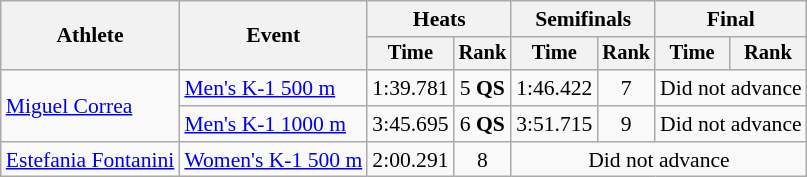<table class=wikitable style="font-size:90%">
<tr>
<th rowspan="2">Athlete</th>
<th rowspan="2">Event</th>
<th colspan="2">Heats</th>
<th colspan="2">Semifinals</th>
<th colspan="2">Final</th>
</tr>
<tr style="font-size:95%">
<th>Time</th>
<th>Rank</th>
<th>Time</th>
<th>Rank</th>
<th>Time</th>
<th>Rank</th>
</tr>
<tr align=center>
<td align=left rowspan=2><a href='#'>Miguel Correa</a></td>
<td align=left><a href='#'>Men's K-1 500 m</a></td>
<td>1:39.781</td>
<td>5 <strong>QS</strong></td>
<td>1:46.422</td>
<td>7</td>
<td colspan=2>Did not advance</td>
</tr>
<tr align=center>
<td align=left><a href='#'>Men's K-1 1000 m</a></td>
<td>3:45.695</td>
<td>6 <strong>QS</strong></td>
<td>3:51.715</td>
<td>9</td>
<td colspan=2>Did not advance</td>
</tr>
<tr align=center>
<td align=left><a href='#'>Estefania Fontanini</a></td>
<td align=left><a href='#'>Women's K-1 500 m</a></td>
<td>2:00.291</td>
<td>8</td>
<td colspan=4>Did not advance</td>
</tr>
</table>
